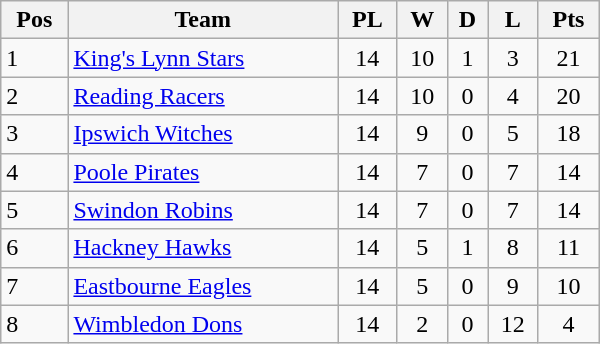<table class=wikitable width="400">
<tr>
<th>Pos</th>
<th>Team</th>
<th>PL</th>
<th>W</th>
<th>D</th>
<th>L</th>
<th>Pts</th>
</tr>
<tr>
<td>1</td>
<td><a href='#'>King's Lynn Stars</a></td>
<td align="center">14</td>
<td align="center">10</td>
<td align="center">1</td>
<td align="center">3</td>
<td align="center">21</td>
</tr>
<tr>
<td>2</td>
<td><a href='#'>Reading Racers</a></td>
<td align="center">14</td>
<td align="center">10</td>
<td align="center">0</td>
<td align="center">4</td>
<td align="center">20</td>
</tr>
<tr>
<td>3</td>
<td><a href='#'>Ipswich Witches</a></td>
<td align="center">14</td>
<td align="center">9</td>
<td align="center">0</td>
<td align="center">5</td>
<td align="center">18</td>
</tr>
<tr>
<td>4</td>
<td><a href='#'>Poole Pirates</a></td>
<td align="center">14</td>
<td align="center">7</td>
<td align="center">0</td>
<td align="center">7</td>
<td align="center">14</td>
</tr>
<tr>
<td>5</td>
<td><a href='#'>Swindon Robins</a></td>
<td align="center">14</td>
<td align="center">7</td>
<td align="center">0</td>
<td align="center">7</td>
<td align="center">14</td>
</tr>
<tr>
<td>6</td>
<td><a href='#'>Hackney Hawks</a></td>
<td align="center">14</td>
<td align="center">5</td>
<td align="center">1</td>
<td align="center">8</td>
<td align="center">11</td>
</tr>
<tr>
<td>7</td>
<td><a href='#'>Eastbourne Eagles</a></td>
<td align="center">14</td>
<td align="center">5</td>
<td align="center">0</td>
<td align="center">9</td>
<td align="center">10</td>
</tr>
<tr>
<td>8</td>
<td><a href='#'>Wimbledon Dons</a></td>
<td align="center">14</td>
<td align="center">2</td>
<td align="center">0</td>
<td align="center">12</td>
<td align="center">4</td>
</tr>
</table>
